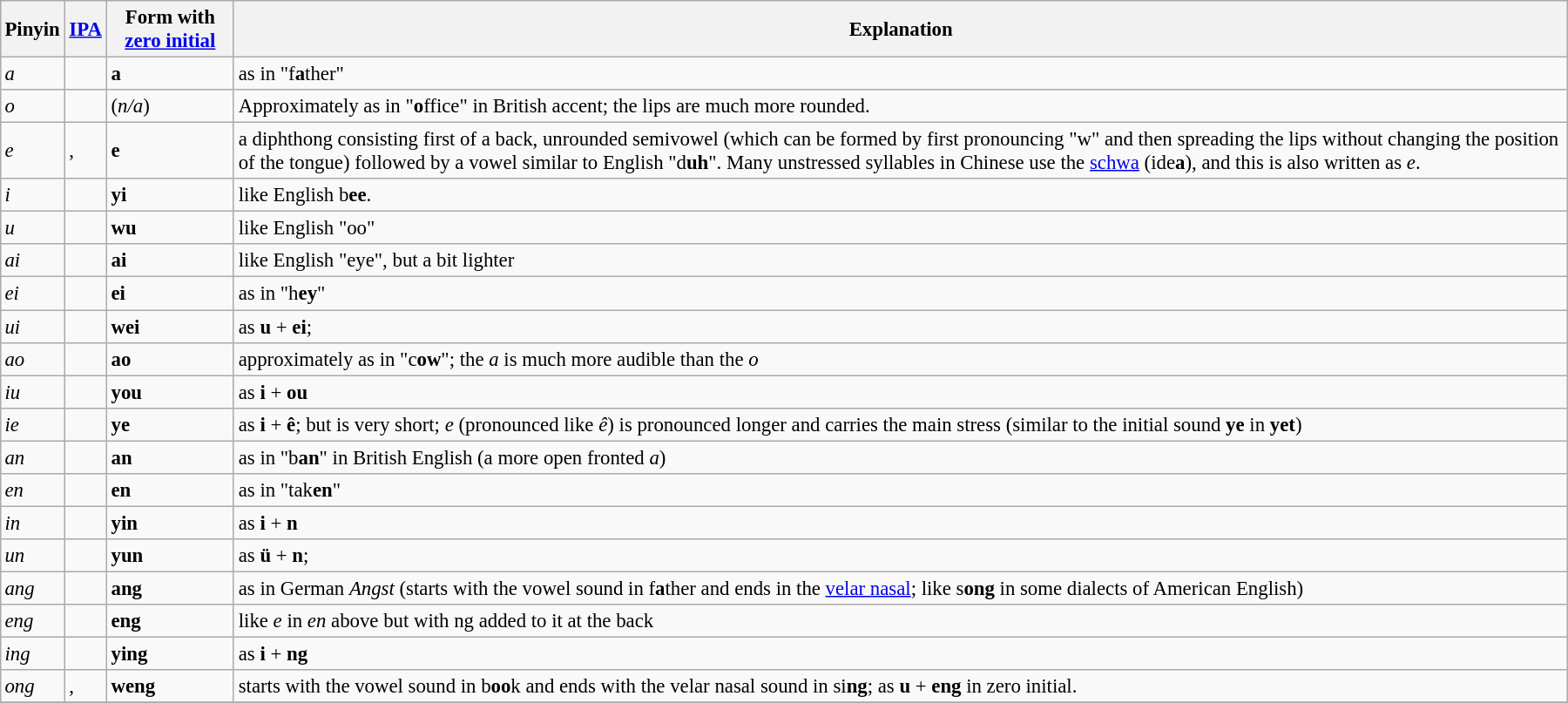<table class="wikitable"  style="width:95%; font-size:95%; margin:auto;">
<tr>
<th>Pinyin</th>
<th><a href='#'>IPA</a></th>
<th>Form with <a href='#'>zero initial</a></th>
<th>Explanation</th>
</tr>
<tr>
<td><em>a</em></td>
<td></td>
<td><strong>a</strong></td>
<td>as in "f<strong>a</strong>ther"</td>
</tr>
<tr>
<td><em>o</em></td>
<td></td>
<td>(<em>n/a</em>)</td>
<td>Approximately as in "<strong>o</strong>ffice" in British accent; the lips are much more rounded.</td>
</tr>
<tr>
<td><em>e</em></td>
<td>, </td>
<td><strong>e</strong></td>
<td>a diphthong consisting first of a back, unrounded semivowel (which can be formed by first pronouncing "w" and then spreading the lips without changing the position of the tongue) followed by a vowel similar to English "d<strong>uh</strong>". Many unstressed syllables in Chinese use the <a href='#'>schwa</a>  (ide<strong>a</strong>), and this is also written as <em>e</em>.</td>
</tr>
<tr>
<td><em>i</em></td>
<td></td>
<td><strong>yi</strong></td>
<td>like English b<strong>ee</strong>.</td>
</tr>
<tr>
<td><em>u</em></td>
<td></td>
<td><strong>wu</strong></td>
<td>like English "oo"</td>
</tr>
<tr>
<td><em>ai</em></td>
<td></td>
<td><strong>ai</strong></td>
<td>like English "eye", but a bit lighter</td>
</tr>
<tr>
<td><em>ei</em></td>
<td></td>
<td><strong>ei</strong></td>
<td>as in "h<strong>ey</strong>"</td>
</tr>
<tr>
<td><em>ui</em></td>
<td></td>
<td><strong>wei</strong></td>
<td>as <strong>u</strong> + <strong>ei</strong>;</td>
</tr>
<tr>
<td><em>ao</em></td>
<td></td>
<td><strong>ao</strong></td>
<td>approximately as in "c<strong>ow</strong>"; the <em>a</em> is much more audible than the <em>o</em></td>
</tr>
<tr>
<td><em>iu</em></td>
<td></td>
<td><strong>you</strong></td>
<td>as <strong>i</strong> + <strong>ou</strong></td>
</tr>
<tr>
<td><em>ie</em></td>
<td></td>
<td><strong>ye</strong></td>
<td>as <strong>i</strong> + <strong>ê</strong>; but is very short; <em>e</em> (pronounced like <em>ê</em>) is pronounced longer and carries the main stress (similar to the initial sound <strong>ye</strong> in <strong>yet</strong>)</td>
</tr>
<tr>
<td><em>an</em></td>
<td></td>
<td><strong>an</strong></td>
<td>as in "b<strong>an</strong>" in British English (a more open fronted <em>a</em>)</td>
</tr>
<tr>
<td><em>en</em></td>
<td></td>
<td><strong>en</strong></td>
<td>as in "tak<strong>en</strong>"</td>
</tr>
<tr>
<td><em>in</em></td>
<td></td>
<td><strong>yin</strong></td>
<td>as <strong>i</strong> + <strong>n</strong></td>
</tr>
<tr>
<td><em>un</em></td>
<td></td>
<td><strong>yun</strong></td>
<td>as <strong>ü</strong> + <strong>n</strong>;</td>
</tr>
<tr>
<td><em>ang</em></td>
<td></td>
<td><strong>ang</strong></td>
<td>as in German <em>Angst</em> (starts with the vowel sound in f<strong>a</strong>ther and ends in the <a href='#'>velar nasal</a>; like s<strong>ong</strong> in some dialects of American English)</td>
</tr>
<tr>
<td><em>eng</em></td>
<td></td>
<td><strong>eng</strong></td>
<td>like <em>e</em> in <em>en</em> above but with ng added to it at the back</td>
</tr>
<tr>
<td><em>ing</em></td>
<td></td>
<td><strong>ying</strong></td>
<td>as <strong>i</strong> + <strong>ng</strong></td>
</tr>
<tr>
<td><em>ong</em></td>
<td>, </td>
<td><strong>weng</strong></td>
<td>starts with the vowel sound in b<strong>oo</strong>k and ends with the velar nasal sound in si<strong>ng</strong>; as <strong>u</strong> + <strong>eng</strong> in zero initial.</td>
</tr>
<tr>
</tr>
</table>
